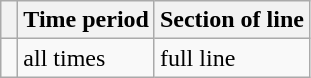<table class="wikitable">
<tr>
<th> </th>
<th>Time period</th>
<th>Section of line</th>
</tr>
<tr>
<td></td>
<td>all times</td>
<td>full line</td>
</tr>
</table>
